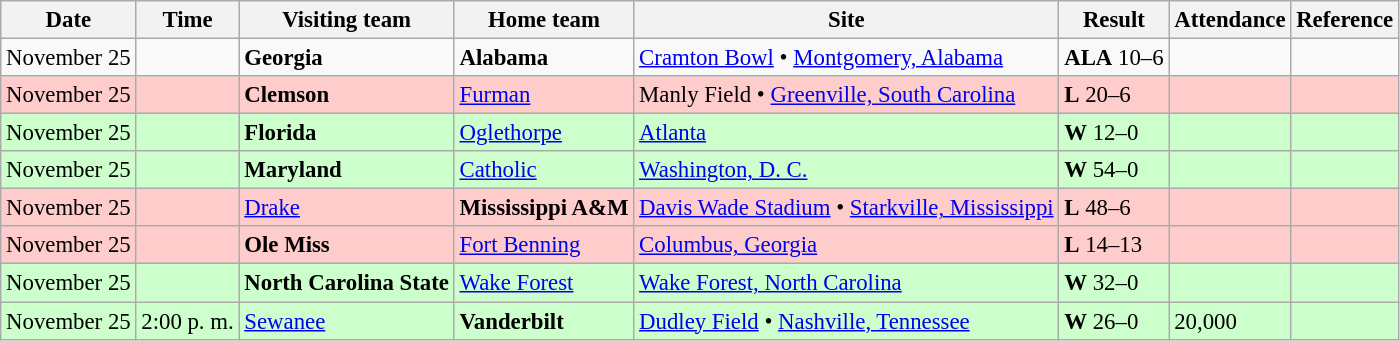<table class="wikitable" style="font-size:95%;">
<tr>
<th>Date</th>
<th>Time</th>
<th>Visiting team</th>
<th>Home team</th>
<th>Site</th>
<th>Result</th>
<th>Attendance</th>
<th class="unsortable">Reference</th>
</tr>
<tr bgcolor=>
<td>November 25</td>
<td></td>
<td><strong>Georgia</strong></td>
<td><strong>Alabama</strong></td>
<td><a href='#'>Cramton Bowl</a> •  <a href='#'>Montgomery, Alabama</a></td>
<td><strong>ALA</strong> 10–6</td>
<td></td>
<td></td>
</tr>
<tr bgcolor=ffcccc>
<td>November 25</td>
<td></td>
<td><strong>Clemson</strong></td>
<td><a href='#'>Furman</a></td>
<td>Manly Field • <a href='#'>Greenville, South Carolina</a></td>
<td><strong>L</strong> 20–6</td>
<td></td>
<td></td>
</tr>
<tr bgcolor=ccffcc>
<td>November 25</td>
<td></td>
<td><strong>Florida</strong></td>
<td><a href='#'>Oglethorpe</a></td>
<td><a href='#'>Atlanta</a></td>
<td><strong>W</strong> 12–0</td>
<td></td>
<td></td>
</tr>
<tr bgcolor=ccffcc>
<td>November 25</td>
<td></td>
<td><strong>Maryland</strong></td>
<td><a href='#'>Catholic</a></td>
<td><a href='#'>Washington, D. C.</a></td>
<td><strong>W</strong> 54–0</td>
<td></td>
<td></td>
</tr>
<tr bgcolor=ffcccc>
<td>November 25</td>
<td></td>
<td><a href='#'>Drake</a></td>
<td><strong>Mississippi A&M</strong></td>
<td><a href='#'>Davis Wade Stadium</a> •  <a href='#'>Starkville, Mississippi</a></td>
<td><strong>L</strong> 48–6</td>
<td></td>
<td></td>
</tr>
<tr bgcolor=ffcccc>
<td>November 25</td>
<td></td>
<td><strong>Ole Miss</strong></td>
<td><a href='#'>Fort Benning</a></td>
<td><a href='#'>Columbus, Georgia</a></td>
<td><strong>L</strong> 14–13</td>
<td></td>
<td></td>
</tr>
<tr bgcolor=ccffcc>
<td>November 25</td>
<td></td>
<td><strong>North Carolina State</strong></td>
<td><a href='#'>Wake Forest</a></td>
<td><a href='#'>Wake Forest, North Carolina</a></td>
<td><strong>W</strong> 32–0</td>
<td></td>
<td></td>
</tr>
<tr bgcolor=ccffcc>
<td>November 25</td>
<td>2:00 p. m.</td>
<td><a href='#'>Sewanee</a></td>
<td><strong>Vanderbilt</strong></td>
<td><a href='#'>Dudley Field</a> • <a href='#'>Nashville, Tennessee</a></td>
<td><strong>W</strong> 26–0</td>
<td>20,000</td>
<td></td>
</tr>
</table>
